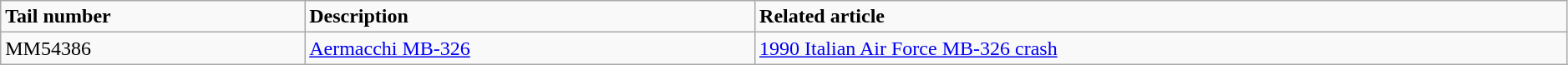<table class="wikitable" width="99%">
<tr>
<td><strong>Tail number</strong></td>
<td><strong>Description</strong></td>
<td><strong>Related article</strong></td>
</tr>
<tr>
<td>MM54386</td>
<td><a href='#'>Aermacchi MB-326</a></td>
<td><a href='#'>1990 Italian Air Force MB-326 crash</a></td>
</tr>
</table>
